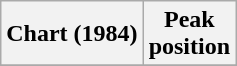<table class="wikitable plainrowheaders" style="text-align:center">
<tr>
<th scope=col>Chart (1984)</th>
<th scope=col>Peak<br>position</th>
</tr>
<tr>
</tr>
</table>
